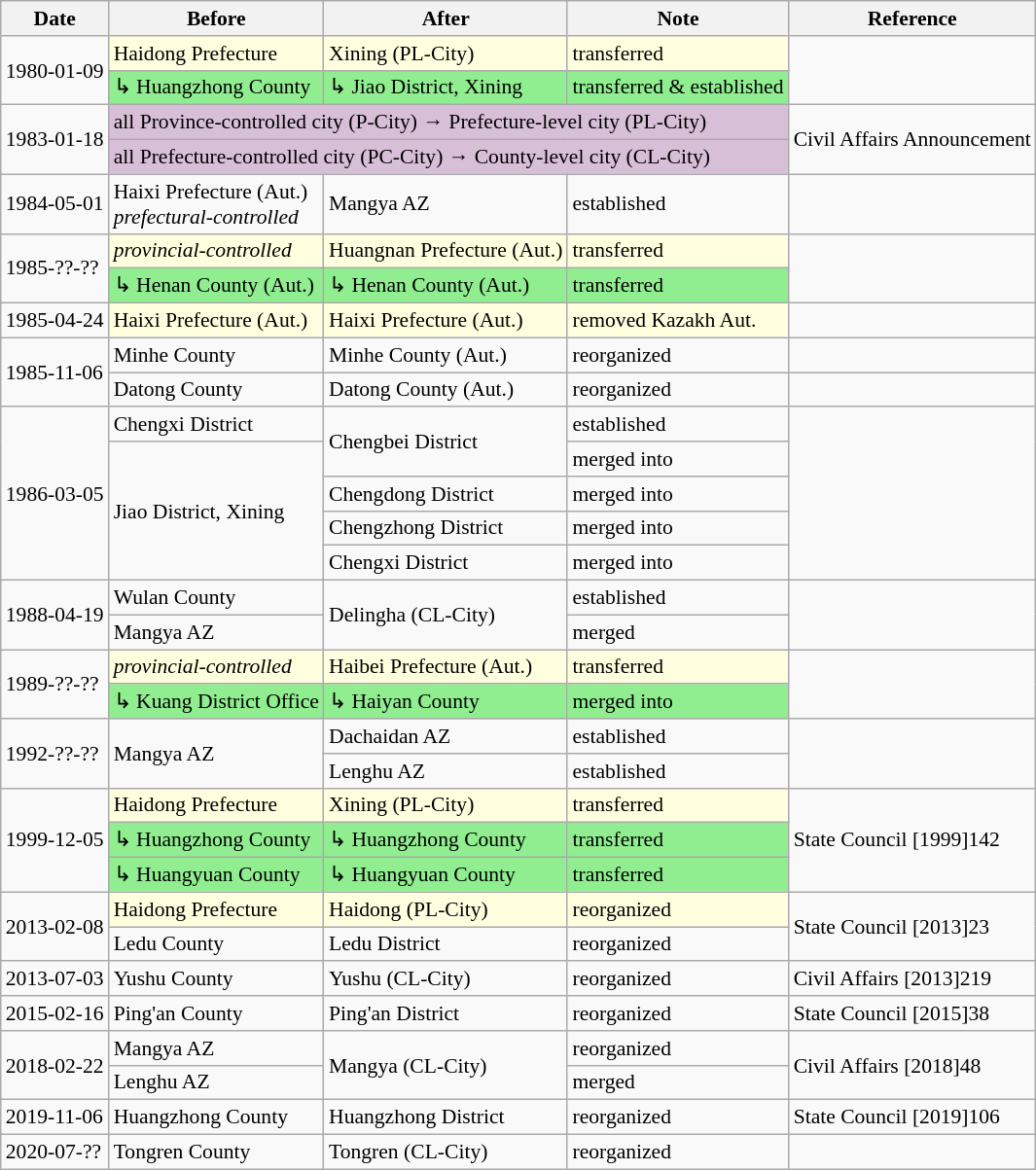<table class="wikitable" style="font-size:90%;" align="center">
<tr>
<th>Date</th>
<th>Before</th>
<th>After</th>
<th>Note</th>
<th>Reference</th>
</tr>
<tr>
<td rowspan="2">1980-01-09</td>
<td bgcolor="lightyellow"> Haidong Prefecture</td>
<td bgcolor="lightyellow">Xining (PL-City)</td>
<td bgcolor="lightyellow">transferred</td>
<td rowspan="2"></td>
</tr>
<tr bgcolor="lightgreen">
<td>↳  Huangzhong County</td>
<td>↳ Jiao District, Xining</td>
<td>transferred & established</td>
</tr>
<tr>
<td rowspan="2">1983-01-18</td>
<td bgcolor="thistle" colspan="3">all Province-controlled city (P-City) → Prefecture-level city (PL-City)</td>
<td rowspan="2">Civil Affairs Announcement</td>
</tr>
<tr>
<td bgcolor="thistle" colspan="3">all Prefecture-controlled city (PC-City) → County-level city (CL-City)</td>
</tr>
<tr>
<td>1984-05-01</td>
<td>Haixi Prefecture (Aut.)<br><em>prefectural-controlled</em></td>
<td>Mangya AZ</td>
<td>established</td>
<td></td>
</tr>
<tr>
<td rowspan="2">1985-??-??</td>
<td bgcolor="lightyellow"><em>provincial-controlled</em></td>
<td bgcolor="lightyellow">Huangnan Prefecture (Aut.)</td>
<td bgcolor="lightyellow">transferred</td>
<td rowspan="2"></td>
</tr>
<tr bgcolor="lightgreen">
<td>↳ Henan County (Aut.)</td>
<td>↳ Henan County (Aut.)</td>
<td>transferred</td>
</tr>
<tr>
<td>1985-04-24</td>
<td bgcolor="lightyellow">Haixi Prefecture (Aut.)</td>
<td bgcolor="lightyellow">Haixi Prefecture (Aut.)</td>
<td bgcolor="lightyellow">removed Kazakh Aut.</td>
<td></td>
</tr>
<tr>
<td rowspan="2">1985-11-06</td>
<td>Minhe County</td>
<td>Minhe County (Aut.)</td>
<td>reorganized</td>
<td></td>
</tr>
<tr>
<td>Datong County</td>
<td>Datong County (Aut.)</td>
<td>reorganized</td>
<td></td>
</tr>
<tr>
<td rowspan="5">1986-03-05</td>
<td> Chengxi District</td>
<td rowspan="2">Chengbei District</td>
<td>established</td>
<td rowspan="5"></td>
</tr>
<tr>
<td rowspan="4">Jiao District, Xining</td>
<td>merged into</td>
</tr>
<tr>
<td>Chengdong District</td>
<td>merged into</td>
</tr>
<tr>
<td>Chengzhong District</td>
<td>merged into</td>
</tr>
<tr>
<td>Chengxi District</td>
<td>merged into</td>
</tr>
<tr>
<td rowspan="2">1988-04-19</td>
<td> Wulan County</td>
<td rowspan="2">Delingha (CL-City)</td>
<td>established</td>
<td rowspan="2"></td>
</tr>
<tr>
<td> Mangya AZ</td>
<td>merged</td>
</tr>
<tr>
<td rowspan="2">1989-??-??</td>
<td bgcolor="lightyellow"><em>provincial-controlled</em></td>
<td bgcolor="lightyellow">Haibei Prefecture (Aut.)</td>
<td bgcolor="lightyellow">transferred</td>
<td rowspan="2"></td>
</tr>
<tr bgcolor="lightgreen">
<td>↳ Kuang District Office</td>
<td>↳ Haiyan County</td>
<td>merged into</td>
</tr>
<tr>
<td rowspan="2">1992-??-??</td>
<td rowspan="2"> Mangya AZ</td>
<td>Dachaidan AZ</td>
<td>established</td>
<td rowspan="2"></td>
</tr>
<tr>
<td>Lenghu AZ</td>
<td>established</td>
</tr>
<tr>
<td rowspan="3">1999-12-05</td>
<td bgcolor="lightyellow"> Haidong Prefecture</td>
<td bgcolor="lightyellow">Xining (PL-City)</td>
<td bgcolor="lightyellow">transferred</td>
<td rowspan="3">State Council [1999]142</td>
</tr>
<tr bgcolor="lightgreen">
<td>↳ Huangzhong County</td>
<td>↳ Huangzhong County</td>
<td>transferred</td>
</tr>
<tr bgcolor="lightgreen">
<td>↳ Huangyuan County</td>
<td>↳ Huangyuan County</td>
<td>transferred</td>
</tr>
<tr>
<td rowspan="2">2013-02-08</td>
<td bgcolor="lightyellow">Haidong Prefecture</td>
<td bgcolor="lightyellow">Haidong (PL-City)</td>
<td bgcolor="lightyellow">reorganized</td>
<td rowspan="2">State Council [2013]23</td>
</tr>
<tr>
<td>Ledu County</td>
<td>Ledu District</td>
<td>reorganized</td>
</tr>
<tr>
<td>2013-07-03</td>
<td>Yushu County</td>
<td>Yushu (CL-City)</td>
<td>reorganized</td>
<td>Civil Affairs [2013]219</td>
</tr>
<tr>
<td>2015-02-16</td>
<td>Ping'an County</td>
<td>Ping'an District</td>
<td>reorganized</td>
<td>State Council [2015]38</td>
</tr>
<tr>
<td rowspan="2">2018-02-22</td>
<td>Mangya AZ</td>
<td rowspan="2">Mangya (CL-City)</td>
<td>reorganized</td>
<td rowspan="2">Civil Affairs [2018]48</td>
</tr>
<tr>
<td>Lenghu AZ</td>
<td>merged</td>
</tr>
<tr>
<td>2019-11-06</td>
<td>Huangzhong County</td>
<td>Huangzhong District</td>
<td>reorganized</td>
<td>State Council [2019]106</td>
</tr>
<tr>
<td>2020-07-??</td>
<td>Tongren County</td>
<td>Tongren (CL-City)</td>
<td>reorganized</td>
<td></td>
</tr>
</table>
